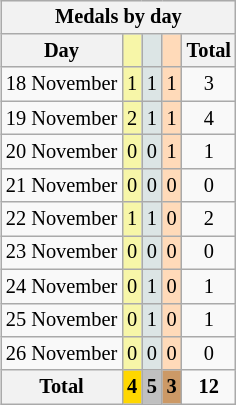<table class="wikitable" style="font-size:85%; float:right">
<tr align=center>
<th colspan=5>Medals by day</th>
</tr>
<tr align=center>
<th>Day</th>
<td bgcolor=F7F6A8></td>
<td bgcolor=DCE5E5></td>
<td bgcolor=FFDAB9></td>
<th>Total</th>
</tr>
<tr align=center>
<td nowrap>18 November</td>
<td style="background:#F7F6A8;">1</td>
<td style="background:#DCE5E5;">1</td>
<td style="background:#FFDAB9;">1</td>
<td>3</td>
</tr>
<tr align=center>
<td>19 November</td>
<td style="background:#F7F6A8;">2</td>
<td style="background:#DCE5E5;">1</td>
<td style="background:#FFDAB9;">1</td>
<td>4</td>
</tr>
<tr align=center>
<td>20 November</td>
<td style="background:#F7F6A8;">0</td>
<td style="background:#DCE5E5;">0</td>
<td style="background:#FFDAB9;">1</td>
<td>1</td>
</tr>
<tr align=center>
<td>21 November</td>
<td style="background:#F7F6A8;">0</td>
<td style="background:#DCE5E5;">0</td>
<td style="background:#FFDAB9;">0</td>
<td>0</td>
</tr>
<tr align=center>
<td>22 November</td>
<td style="background:#F7F6A8;">1</td>
<td style="background:#DCE5E5;">1</td>
<td style="background:#FFDAB9;">0</td>
<td>2</td>
</tr>
<tr align=center>
<td>23 November</td>
<td style="background:#F7F6A8;">0</td>
<td style="background:#DCE5E5;">0</td>
<td style="background:#FFDAB9;">0</td>
<td>0</td>
</tr>
<tr align=center>
<td>24 November</td>
<td style="background:#F7F6A8;">0</td>
<td style="background:#DCE5E5;">1</td>
<td style="background:#FFDAB9;">0</td>
<td>1</td>
</tr>
<tr align=center>
<td>25 November</td>
<td style="background:#F7F6A8;">0</td>
<td style="background:#DCE5E5;">1</td>
<td style="background:#FFDAB9;">0</td>
<td>1</td>
</tr>
<tr align=center>
<td>26 November</td>
<td style="background:#F7F6A8;">0</td>
<td style="background:#DCE5E5;">0</td>
<td style="background:#FFDAB9;">0</td>
<td>0</td>
</tr>
<tr align=center>
<th><strong>Total</strong></th>
<th style="background:gold;"><strong>4</strong></th>
<th style="background:silver;"><strong>5</strong></th>
<th style="background:#c96;"><strong>3</strong></th>
<td><strong>12</strong></td>
</tr>
</table>
